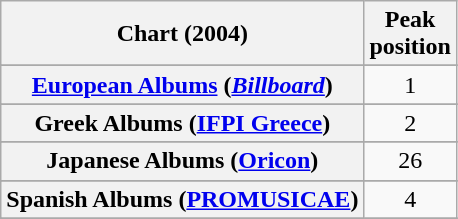<table class="wikitable sortable plainrowheaders" style="text-align:center">
<tr>
<th scope="col">Chart (2004)</th>
<th scope="col">Peak<br>position</th>
</tr>
<tr>
</tr>
<tr>
</tr>
<tr>
</tr>
<tr>
</tr>
<tr>
</tr>
<tr>
</tr>
<tr>
</tr>
<tr>
<th scope="row"><a href='#'>European Albums</a> (<em><a href='#'>Billboard</a></em>)</th>
<td>1</td>
</tr>
<tr>
</tr>
<tr>
</tr>
<tr>
</tr>
<tr>
<th scope="row">Greek Albums (<a href='#'>IFPI Greece</a>)</th>
<td>2</td>
</tr>
<tr>
</tr>
<tr>
</tr>
<tr>
</tr>
<tr>
<th scope="row">Japanese Albums (<a href='#'>Oricon</a>)</th>
<td>26</td>
</tr>
<tr>
</tr>
<tr>
</tr>
<tr>
</tr>
<tr>
</tr>
<tr>
</tr>
<tr>
<th scope="row">Spanish Albums (<a href='#'>PROMUSICAE</a>)</th>
<td>4</td>
</tr>
<tr>
</tr>
<tr>
</tr>
<tr>
</tr>
<tr>
</tr>
</table>
